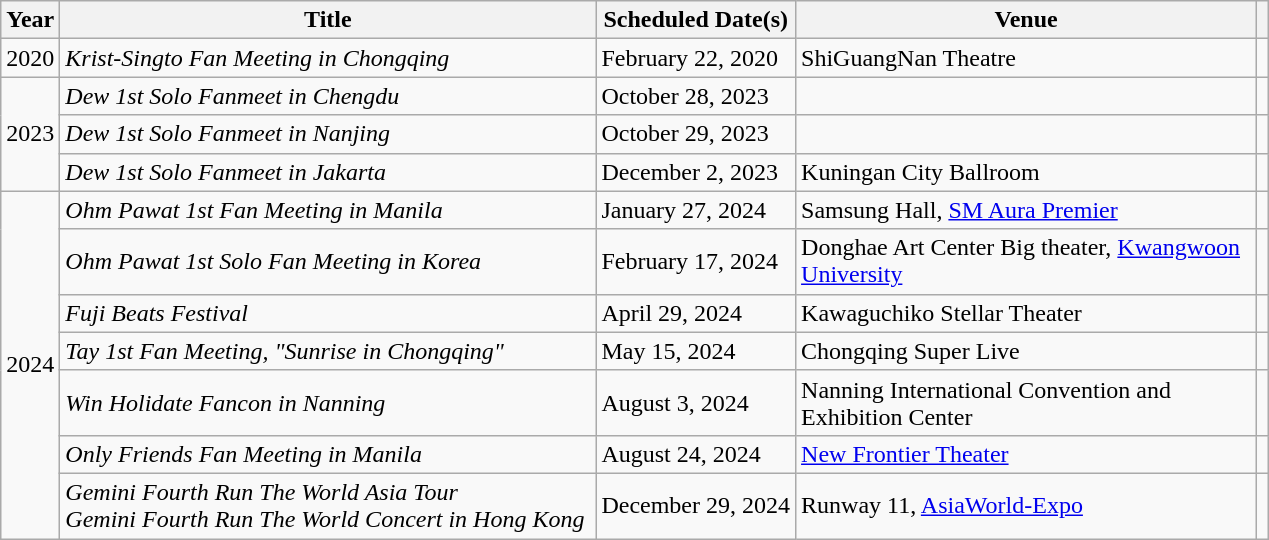<table class="wikitable plainrowheaders sortable">
<tr>
<th>Year</th>
<th width="350px">Title</th>
<th>Scheduled Date(s)</th>
<th width="300px">Venue</th>
<th class="unsortable"></th>
</tr>
<tr>
<td>2020</td>
<td><em>Krist-Singto Fan Meeting in Chongqing</em></td>
<td>February 22, 2020</td>
<td>ShiGuangNan Theatre</td>
<td></td>
</tr>
<tr>
<td rowspan = "3">2023</td>
<td><em>Dew 1st Solo Fanmeet in Chengdu</em></td>
<td>October 28, 2023</td>
<td></td>
<td></td>
</tr>
<tr>
<td><em>Dew 1st Solo Fanmeet in Nanjing</em></td>
<td>October 29, 2023</td>
<td></td>
<td></td>
</tr>
<tr>
<td><em>Dew 1st Solo Fanmeet in Jakarta</em></td>
<td>December 2, 2023</td>
<td>Kuningan City Ballroom</td>
<td></td>
</tr>
<tr>
<td rowspan = "7">2024</td>
<td><em>Ohm Pawat 1st Fan Meeting in Manila</em></td>
<td>January 27, 2024</td>
<td>Samsung Hall, <a href='#'>SM Aura Premier</a></td>
<td></td>
</tr>
<tr>
<td><em>Ohm Pawat 1st Solo Fan Meeting in Korea</em></td>
<td>February 17, 2024</td>
<td>Donghae Art Center Big theater, <a href='#'>Kwangwoon University</a></td>
<td></td>
</tr>
<tr>
<td><em>Fuji Beats Festival</em></td>
<td>April 29, 2024</td>
<td>Kawaguchiko Stellar Theater</td>
<td></td>
</tr>
<tr>
<td><em>Tay 1st Fan Meeting, "Sunrise in Chongqing"</em></td>
<td>May 15, 2024</td>
<td>Chongqing Super Live</td>
<td></td>
</tr>
<tr>
<td><em>Win Holidate Fancon in Nanning</em></td>
<td>August 3, 2024</td>
<td>Nanning International Convention and Exhibition Center</td>
<td></td>
</tr>
<tr>
<td><em>Only Friends Fan Meeting in Manila</em></td>
<td>August 24, 2024</td>
<td><a href='#'>New Frontier Theater</a></td>
<td></td>
</tr>
<tr>
<td><em>Gemini Fourth Run The World Asia Tour<br>Gemini Fourth Run The World Concert in Hong Kong</em></td>
<td>December 29, 2024</td>
<td>Runway 11, <a href='#'>AsiaWorld-Expo</a></td>
<td></td>
</tr>
</table>
